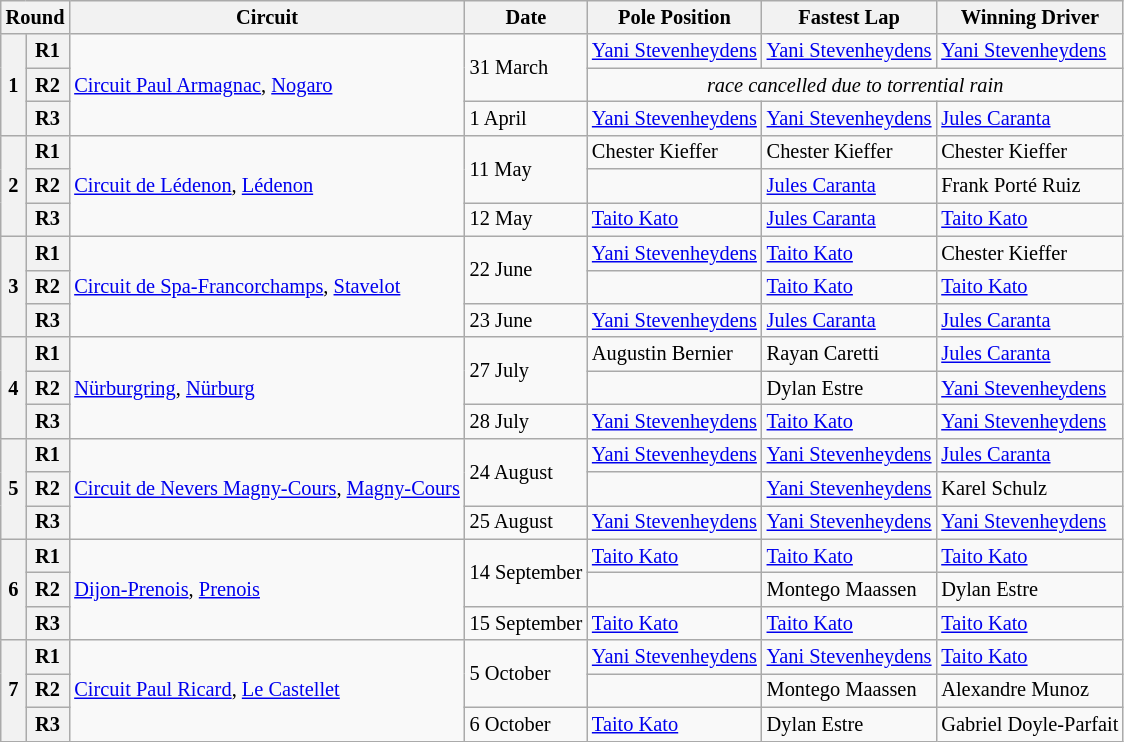<table class="wikitable" style="font-size:85%">
<tr>
<th colspan=2>Round</th>
<th>Circuit</th>
<th>Date</th>
<th>Pole Position</th>
<th>Fastest Lap</th>
<th>Winning Driver</th>
</tr>
<tr>
<th rowspan=3>1</th>
<th>R1</th>
<td rowspan=3> <a href='#'>Circuit Paul Armagnac</a>, <a href='#'>Nogaro</a></td>
<td rowspan=2>31 March</td>
<td> <a href='#'>Yani Stevenheydens</a></td>
<td> <a href='#'>Yani Stevenheydens</a></td>
<td> <a href='#'>Yani Stevenheydens</a></td>
</tr>
<tr>
<th>R2</th>
<td colspan=3 align=center><em>race cancelled due to torrential rain</em></td>
</tr>
<tr>
<th>R3</th>
<td>1 April</td>
<td> <a href='#'>Yani Stevenheydens</a></td>
<td> <a href='#'>Yani Stevenheydens</a></td>
<td> <a href='#'>Jules Caranta</a></td>
</tr>
<tr>
<th rowspan=3>2</th>
<th>R1</th>
<td rowspan=3> <a href='#'>Circuit de Lédenon</a>, <a href='#'>Lédenon</a></td>
<td rowspan=2>11 May</td>
<td> Chester Kieffer</td>
<td> Chester Kieffer</td>
<td> Chester Kieffer</td>
</tr>
<tr>
<th>R2</th>
<td></td>
<td> <a href='#'>Jules Caranta</a></td>
<td> Frank Porté Ruiz</td>
</tr>
<tr>
<th>R3</th>
<td>12 May</td>
<td> <a href='#'>Taito Kato</a></td>
<td> <a href='#'>Jules Caranta</a></td>
<td> <a href='#'>Taito Kato</a></td>
</tr>
<tr>
<th rowspan=3>3</th>
<th>R1</th>
<td rowspan=3> <a href='#'>Circuit de Spa-Francorchamps</a>, <a href='#'>Stavelot</a></td>
<td rowspan=2>22 June</td>
<td> <a href='#'>Yani Stevenheydens</a></td>
<td> <a href='#'>Taito Kato</a></td>
<td> Chester Kieffer</td>
</tr>
<tr>
<th>R2</th>
<td></td>
<td> <a href='#'>Taito Kato</a></td>
<td> <a href='#'>Taito Kato</a></td>
</tr>
<tr>
<th>R3</th>
<td>23 June</td>
<td> <a href='#'>Yani Stevenheydens</a></td>
<td> <a href='#'>Jules Caranta</a></td>
<td> <a href='#'>Jules Caranta</a></td>
</tr>
<tr>
<th rowspan=3>4</th>
<th>R1</th>
<td rowspan=3> <a href='#'>Nürburgring</a>, <a href='#'>Nürburg</a></td>
<td rowspan=2>27 July</td>
<td> Augustin Bernier</td>
<td> Rayan Caretti</td>
<td> <a href='#'>Jules Caranta</a></td>
</tr>
<tr>
<th>R2</th>
<td></td>
<td> Dylan Estre</td>
<td> <a href='#'>Yani Stevenheydens</a></td>
</tr>
<tr>
<th>R3</th>
<td>28 July</td>
<td> <a href='#'>Yani Stevenheydens</a></td>
<td> <a href='#'>Taito Kato</a></td>
<td> <a href='#'>Yani Stevenheydens</a></td>
</tr>
<tr>
<th rowspan=3>5</th>
<th>R1</th>
<td rowspan=3 nowrap> <a href='#'>Circuit de Nevers Magny-Cours</a>, <a href='#'>Magny-Cours</a></td>
<td rowspan=2>24 August</td>
<td> <a href='#'>Yani Stevenheydens</a></td>
<td> <a href='#'>Yani Stevenheydens</a></td>
<td> <a href='#'>Jules Caranta</a></td>
</tr>
<tr>
<th>R2</th>
<td></td>
<td> <a href='#'>Yani Stevenheydens</a></td>
<td> Karel Schulz</td>
</tr>
<tr>
<th>R3</th>
<td>25 August</td>
<td> <a href='#'>Yani Stevenheydens</a></td>
<td> <a href='#'>Yani Stevenheydens</a></td>
<td> <a href='#'>Yani Stevenheydens</a></td>
</tr>
<tr>
<th rowspan=3>6</th>
<th>R1</th>
<td rowspan=3> <a href='#'>Dijon-Prenois</a>, <a href='#'>Prenois</a></td>
<td rowspan=2 nowrap>14 September</td>
<td> <a href='#'>Taito Kato</a></td>
<td> <a href='#'>Taito Kato</a></td>
<td> <a href='#'>Taito Kato</a></td>
</tr>
<tr>
<th>R2</th>
<td></td>
<td> Montego Maassen</td>
<td> Dylan Estre</td>
</tr>
<tr>
<th>R3</th>
<td>15 September</td>
<td> <a href='#'>Taito Kato</a></td>
<td> <a href='#'>Taito Kato</a></td>
<td> <a href='#'>Taito Kato</a></td>
</tr>
<tr>
<th rowspan=3>7</th>
<th>R1</th>
<td rowspan=3> <a href='#'>Circuit Paul Ricard</a>, <a href='#'>Le Castellet</a></td>
<td rowspan=2>5 October</td>
<td> <a href='#'>Yani Stevenheydens</a></td>
<td> <a href='#'>Yani Stevenheydens</a></td>
<td> <a href='#'>Taito Kato</a></td>
</tr>
<tr>
<th>R2</th>
<td></td>
<td> Montego Maassen</td>
<td> Alexandre Munoz</td>
</tr>
<tr>
<th>R3</th>
<td>6 October</td>
<td> <a href='#'>Taito Kato</a></td>
<td> Dylan Estre</td>
<td> Gabriel Doyle-Parfait</td>
</tr>
</table>
